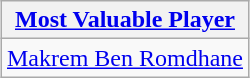<table class=wikitable style="text-align:center; margin:auto">
<tr>
<th><a href='#'>Most Valuable Player</a></th>
</tr>
<tr>
<td> <a href='#'>Makrem Ben Romdhane</a></td>
</tr>
</table>
